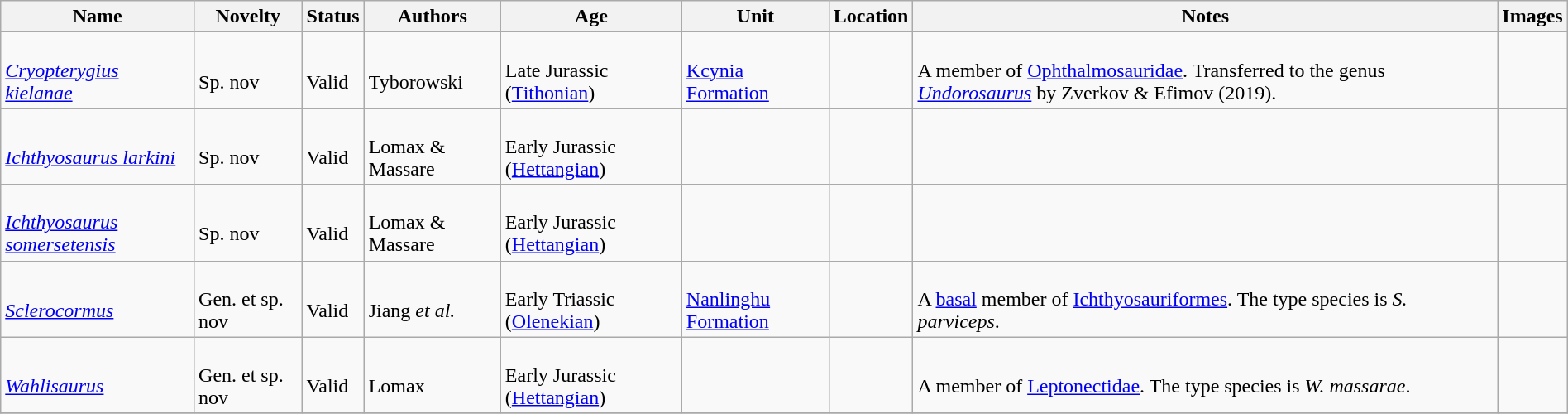<table class="wikitable sortable" align="center" width="100%">
<tr>
<th>Name</th>
<th>Novelty</th>
<th>Status</th>
<th>Authors</th>
<th>Age</th>
<th>Unit</th>
<th>Location</th>
<th>Notes</th>
<th>Images</th>
</tr>
<tr>
<td><br><em><a href='#'>Cryopterygius kielanae</a></em></td>
<td><br>Sp. nov</td>
<td><br>Valid</td>
<td><br>Tyborowski</td>
<td><br>Late Jurassic (<a href='#'>Tithonian</a>)</td>
<td><br><a href='#'>Kcynia Formation</a></td>
<td><br></td>
<td><br>A member of <a href='#'>Ophthalmosauridae</a>. Transferred to the genus <em><a href='#'>Undorosaurus</a></em> by Zverkov & Efimov (2019).</td>
<td></td>
</tr>
<tr>
<td><br><em><a href='#'>Ichthyosaurus larkini</a></em></td>
<td><br>Sp. nov</td>
<td><br>Valid</td>
<td><br>Lomax & Massare</td>
<td><br>Early Jurassic (<a href='#'>Hettangian</a>)</td>
<td></td>
<td><br></td>
<td></td>
<td></td>
</tr>
<tr>
<td><br><em><a href='#'>Ichthyosaurus somersetensis</a></em></td>
<td><br>Sp. nov</td>
<td><br>Valid</td>
<td><br>Lomax & Massare</td>
<td><br>Early Jurassic (<a href='#'>Hettangian</a>)</td>
<td></td>
<td><br></td>
<td></td>
<td></td>
</tr>
<tr>
<td><br><em><a href='#'>Sclerocormus</a></em></td>
<td><br>Gen. et sp. nov</td>
<td><br>Valid</td>
<td><br>Jiang <em>et al.</em></td>
<td><br>Early Triassic (<a href='#'>Olenekian</a>)</td>
<td><br><a href='#'>Nanlinghu Formation</a></td>
<td><br></td>
<td><br>A <a href='#'>basal</a> member of <a href='#'>Ichthyosauriformes</a>. The type species is <em>S. parviceps</em>.</td>
<td></td>
</tr>
<tr>
<td><br><em><a href='#'>Wahlisaurus</a></em></td>
<td><br>Gen. et sp. nov</td>
<td><br>Valid</td>
<td><br>Lomax</td>
<td><br>Early Jurassic (<a href='#'>Hettangian</a>)</td>
<td></td>
<td><br></td>
<td><br>A member of <a href='#'>Leptonectidae</a>. The type species is <em>W. massarae</em>.</td>
<td></td>
</tr>
<tr>
</tr>
</table>
